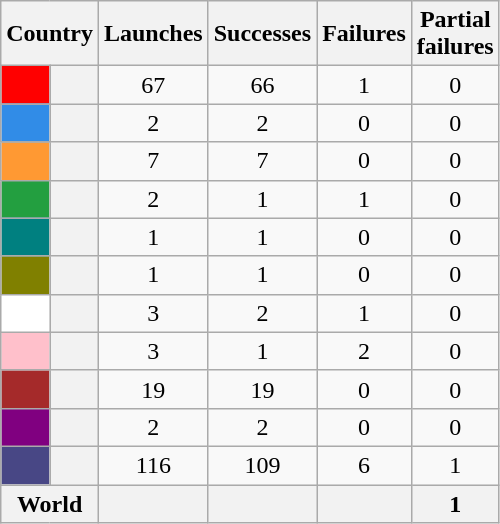<table class="wikitable sortable" style="text-align:center;">
<tr>
<th colspan=2>Country</th>
<th>Launches</th>
<th>Successes</th>
<th>Failures</th>
<th>Partial <br> failures</th>
</tr>
<tr>
<th style="background:#ff0000;"></th>
<th style="text-align:left;"></th>
<td>67</td>
<td>66</td>
<td>1</td>
<td>0</td>
</tr>
<tr>
<th style="background:#318ce7;"></th>
<th style="text-align:left;"></th>
<td>2</td>
<td>2</td>
<td>0</td>
<td>0</td>
</tr>
<tr>
<th style="background:#ff9933;"></th>
<th style="text-align:left;"></th>
<td>7</td>
<td>7</td>
<td>0</td>
<td>0</td>
</tr>
<tr>
<th style="background:#239f40;"></th>
<th style="text-align:left;"></th>
<td>2</td>
<td>1</td>
<td>1</td>
<td>0</td>
</tr>
<tr>
<th style="background:#008080;"></th>
<th style="text-align:left;"></th>
<td>1</td>
<td>1</td>
<td>0</td>
<td>0</td>
</tr>
<tr>
<th style="background:#808000;"></th>
<th style="text-align:left;"></th>
<td>1</td>
<td>1</td>
<td>0</td>
<td>0</td>
</tr>
<tr>
<th style="background:#ffffff;"></th>
<th style="text-align:left;"></th>
<td>3</td>
<td>2</td>
<td>1</td>
<td>0</td>
</tr>
<tr>
<th style="background:#ffc0cb;"></th>
<th style="text-align:left;"></th>
<td>3</td>
<td>1</td>
<td>2</td>
<td>0</td>
</tr>
<tr>
<th style="background:#a52a2a;"></th>
<th style="text-align:left;"></th>
<td>19</td>
<td>19</td>
<td>0</td>
<td>0</td>
</tr>
<tr>
<th style="background:#800080;"></th>
<th style="text-align:left;"></th>
<td>2</td>
<td>2</td>
<td>0</td>
<td>0</td>
</tr>
<tr>
<th style="background:#484785;"></th>
<th style="text-align:left;"></th>
<td>116</td>
<td>109</td>
<td>6</td>
<td>1</td>
</tr>
<tr class="sortbottom">
<th colspan="2">World</th>
<th></th>
<th></th>
<th></th>
<th>1</th>
</tr>
</table>
